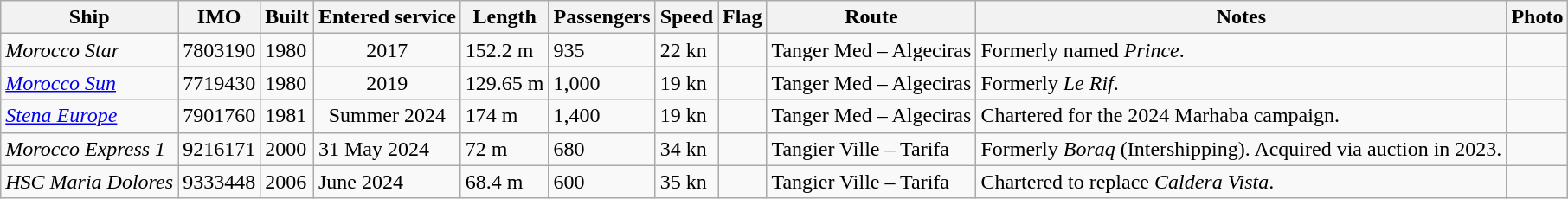<table class="wikitable">
<tr>
<th>Ship</th>
<th>IMO</th>
<th>Built</th>
<th>Entered service</th>
<th>Length</th>
<th>Passengers</th>
<th>Speed</th>
<th>Flag</th>
<th>Route</th>
<th>Notes</th>
<th>Photo</th>
</tr>
<tr>
<td><em>Morocco Star</em></td>
<td>7803190</td>
<td>1980</td>
<td align="Center">2017</td>
<td>152.2 m</td>
<td>935</td>
<td>22 kn</td>
<td></td>
<td>Tanger Med – Algeciras</td>
<td>Formerly named <em>Prince</em>.</td>
<td></td>
</tr>
<tr>
<td><em><a href='#'>Morocco Sun</a></em></td>
<td>7719430</td>
<td>1980</td>
<td align="Center">2019</td>
<td>129.65 m</td>
<td>1,000</td>
<td>19 kn</td>
<td></td>
<td>Tanger Med – Algeciras</td>
<td>Formerly <em>Le Rif</em>.</td>
<td></td>
</tr>
<tr>
<td><em><a href='#'>Stena Europe</a></em></td>
<td>7901760</td>
<td>1981</td>
<td align="Center">Summer 2024</td>
<td>174 m</td>
<td>1,400</td>
<td>19 kn</td>
<td></td>
<td>Tanger Med – Algeciras</td>
<td>Chartered for the 2024 Marhaba campaign.</td>
<td></td>
</tr>
<tr>
<td><em>Morocco Express 1</em></td>
<td>9216171</td>
<td>2000</td>
<td>31 May 2024</td>
<td>72 m</td>
<td>680</td>
<td>34 kn</td>
<td></td>
<td>Tangier Ville – Tarifa</td>
<td>Formerly <em>Boraq</em> (Intershipping). Acquired via auction in 2023.</td>
<td></td>
</tr>
<tr>
<td><em>HSC Maria Dolores</em></td>
<td>9333448</td>
<td>2006</td>
<td>June 2024</td>
<td>68.4 m</td>
<td>600</td>
<td>35 kn</td>
<td></td>
<td>Tangier Ville – Tarifa</td>
<td>Chartered to replace <em>Caldera Vista</em>.</td>
<td></td>
</tr>
</table>
